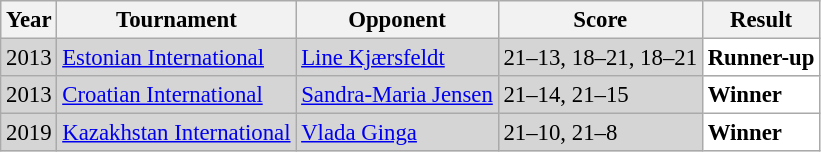<table class="sortable wikitable" style="font-size: 95%;">
<tr>
<th>Year</th>
<th>Tournament</th>
<th>Opponent</th>
<th>Score</th>
<th>Result</th>
</tr>
<tr style="background:#D5D5D5">
<td align="center">2013</td>
<td align="left"><a href='#'>Estonian International</a></td>
<td align="left"> <a href='#'>Line Kjærsfeldt</a></td>
<td align="left">21–13, 18–21, 18–21</td>
<td style="text-align:left; background:white"> <strong>Runner-up</strong></td>
</tr>
<tr style="background:#D5D5D5">
<td align="center">2013</td>
<td align="left"><a href='#'>Croatian International</a></td>
<td align="left"> <a href='#'>Sandra-Maria Jensen</a></td>
<td align="left">21–14, 21–15</td>
<td style="text-align:left; background:white"> <strong>Winner</strong></td>
</tr>
<tr style="background:#D5D5D5">
<td align="center">2019</td>
<td align="left"><a href='#'>Kazakhstan International</a></td>
<td align="left"> <a href='#'>Vlada Ginga</a></td>
<td align="left">21–10, 21–8</td>
<td style="text-align:left; background:white"> <strong>Winner</strong></td>
</tr>
</table>
